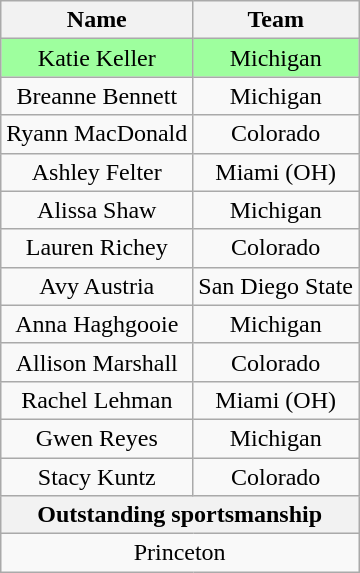<table class="wikitable" style="text-align:center">
<tr>
<th>Name</th>
<th>Team</th>
</tr>
<tr bgcolor="#9eff9e">
<td>Katie Keller</td>
<td>Michigan</td>
</tr>
<tr>
<td>Breanne Bennett</td>
<td>Michigan</td>
</tr>
<tr>
<td>Ryann MacDonald</td>
<td>Colorado</td>
</tr>
<tr>
<td>Ashley Felter</td>
<td>Miami (OH)</td>
</tr>
<tr>
<td>Alissa Shaw</td>
<td>Michigan</td>
</tr>
<tr>
<td>Lauren Richey</td>
<td>Colorado</td>
</tr>
<tr>
<td>Avy Austria</td>
<td>San Diego State</td>
</tr>
<tr>
<td>Anna Haghgooie</td>
<td>Michigan</td>
</tr>
<tr>
<td>Allison Marshall</td>
<td>Colorado</td>
</tr>
<tr>
<td>Rachel Lehman</td>
<td>Miami (OH)</td>
</tr>
<tr>
<td>Gwen Reyes</td>
<td>Michigan</td>
</tr>
<tr>
<td>Stacy Kuntz</td>
<td>Colorado</td>
</tr>
<tr>
<th colspan="2">Outstanding sportsmanship</th>
</tr>
<tr>
<td colspan="2">Princeton</td>
</tr>
</table>
